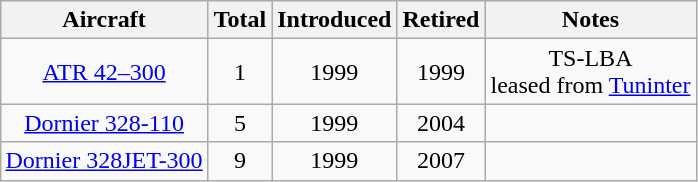<table class="wikitable" style="margin:auto;text-align:center">
<tr>
<th>Aircraft</th>
<th>Total</th>
<th>Introduced</th>
<th>Retired</th>
<th>Notes</th>
</tr>
<tr>
<td><a href='#'>ATR 42–300</a></td>
<td>1</td>
<td>1999</td>
<td>1999</td>
<td>TS-LBA<br>leased from <a href='#'>Tuninter</a></td>
</tr>
<tr>
<td><a href='#'>Dornier 328-110</a></td>
<td>5</td>
<td>1999</td>
<td>2004</td>
<td></td>
</tr>
<tr>
<td><a href='#'>Dornier 328JET-300</a></td>
<td>9</td>
<td>1999</td>
<td>2007</td>
<td></td>
</tr>
</table>
